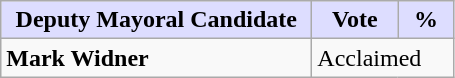<table class="wikitable">
<tr>
<th style="background:#ddf; width:200px;">Deputy Mayoral Candidate</th>
<th style="background:#ddf; width:50px;">Vote</th>
<th style="background:#ddf; width:30px;">%</th>
</tr>
<tr>
<td><strong>Mark Widner</strong></td>
<td colspan="2">Acclaimed</td>
</tr>
</table>
